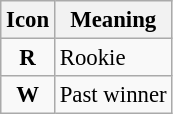<table class="wikitable" style="font-size: 95%;">
<tr>
<th>Icon</th>
<th>Meaning</th>
</tr>
<tr>
<td align="center"><strong><span>R</span></strong></td>
<td>Rookie</td>
</tr>
<tr>
<td align="center"><strong><span>W</span></strong></td>
<td>Past winner</td>
</tr>
</table>
